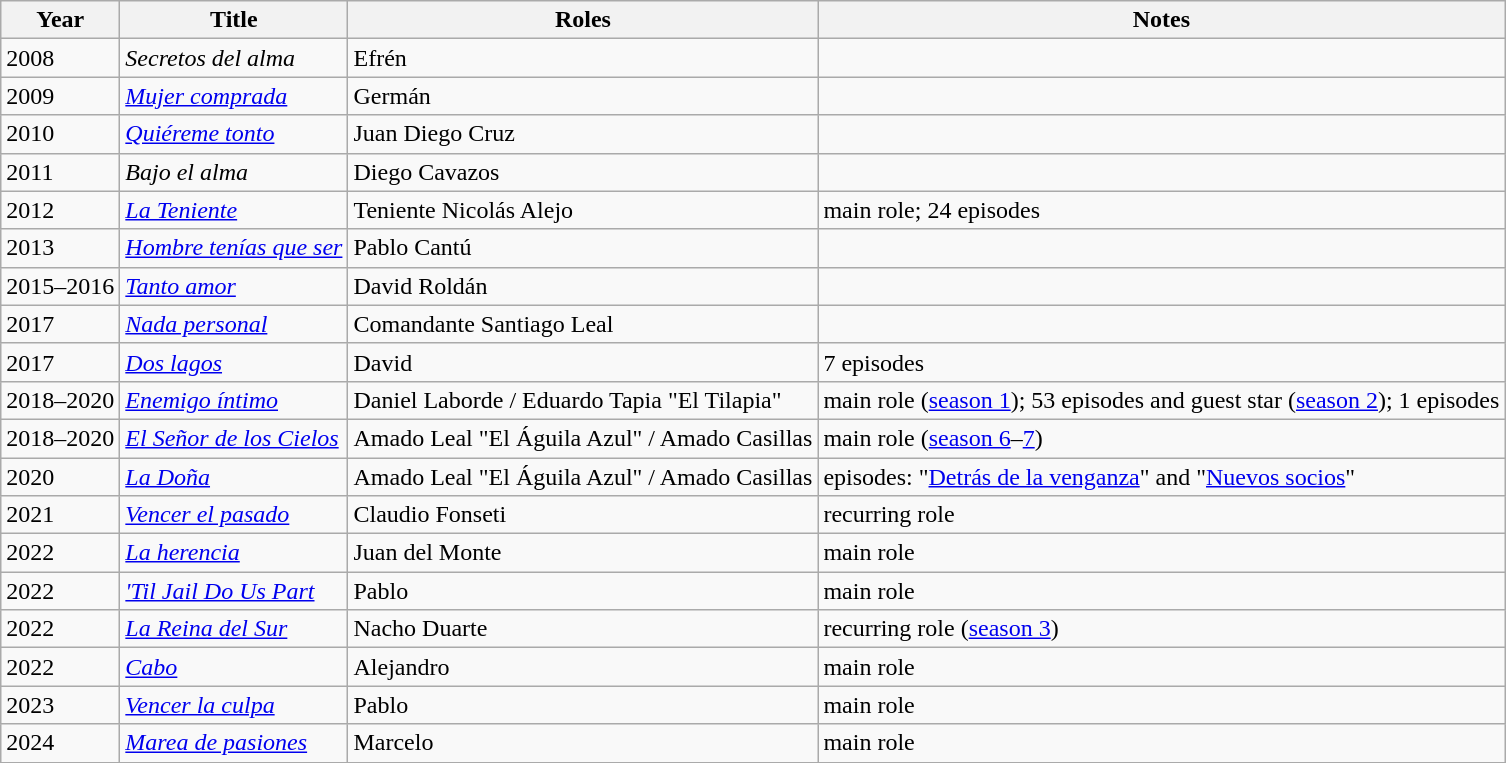<table class="wikitable sortable">
<tr>
<th>Year</th>
<th>Title</th>
<th>Roles</th>
<th>Notes</th>
</tr>
<tr>
<td>2008</td>
<td><em>Secretos del alma</em></td>
<td>Efrén</td>
<td></td>
</tr>
<tr>
<td>2009</td>
<td><em><a href='#'>Mujer comprada</a></em></td>
<td>Germán</td>
<td></td>
</tr>
<tr>
<td>2010</td>
<td><em><a href='#'>Quiéreme tonto</a></em></td>
<td>Juan Diego Cruz</td>
<td></td>
</tr>
<tr>
<td>2011</td>
<td><em>Bajo el alma</em></td>
<td>Diego Cavazos</td>
<td></td>
</tr>
<tr>
<td>2012</td>
<td><em><a href='#'>La Teniente</a></em></td>
<td>Teniente Nicolás Alejo</td>
<td>main role; 24 episodes</td>
</tr>
<tr>
<td>2013</td>
<td><em><a href='#'>Hombre tenías que ser</a></em></td>
<td>Pablo Cantú</td>
<td></td>
</tr>
<tr>
<td>2015–2016</td>
<td><em><a href='#'>Tanto amor</a></em></td>
<td>David Roldán</td>
<td></td>
</tr>
<tr>
<td>2017</td>
<td><em><a href='#'>Nada personal</a></em></td>
<td>Comandante Santiago Leal</td>
<td></td>
</tr>
<tr>
<td>2017</td>
<td><em><a href='#'>Dos lagos</a></em></td>
<td>David</td>
<td>7 episodes</td>
</tr>
<tr>
<td>2018–2020</td>
<td><em><a href='#'>Enemigo íntimo</a></em></td>
<td>Daniel Laborde / Eduardo Tapia "El Tilapia"</td>
<td>main role (<a href='#'>season 1</a>); 53 episodes and guest star (<a href='#'>season 2</a>); 1 episodes</td>
</tr>
<tr>
<td>2018–2020</td>
<td><em><a href='#'>El Señor de los Cielos</a></em></td>
<td>Amado Leal "El Águila Azul" /  Amado Casillas</td>
<td>main role (<a href='#'>season 6</a>–<a href='#'>7</a>)</td>
</tr>
<tr>
<td>2020</td>
<td><em><a href='#'>La Doña</a></em></td>
<td>Amado Leal "El Águila Azul" /  Amado Casillas</td>
<td>episodes: "<a href='#'>Detrás de la venganza</a>" and "<a href='#'>Nuevos socios</a>"</td>
</tr>
<tr>
<td>2021</td>
<td><em><a href='#'>Vencer el pasado</a></em></td>
<td>Claudio Fonseti</td>
<td>recurring role</td>
</tr>
<tr>
<td>2022</td>
<td><em><a href='#'>La herencia</a></em></td>
<td>Juan del Monte</td>
<td>main role</td>
</tr>
<tr>
<td>2022</td>
<td><em><a href='#'>'Til Jail Do Us Part</a></em></td>
<td>Pablo</td>
<td>main role</td>
</tr>
<tr>
<td>2022</td>
<td><em><a href='#'>La Reina del Sur</a></em></td>
<td>Nacho Duarte</td>
<td>recurring role (<a href='#'>season 3</a>)</td>
</tr>
<tr>
<td>2022</td>
<td><em><a href='#'>Cabo</a></em></td>
<td>Alejandro</td>
<td>main role</td>
</tr>
<tr>
<td>2023</td>
<td><em><a href='#'>Vencer la culpa</a></em></td>
<td>Pablo</td>
<td>main role</td>
</tr>
<tr>
<td>2024</td>
<td><em><a href='#'>Marea de pasiones</a></em></td>
<td>Marcelo</td>
<td>main role</td>
</tr>
<tr>
</tr>
</table>
